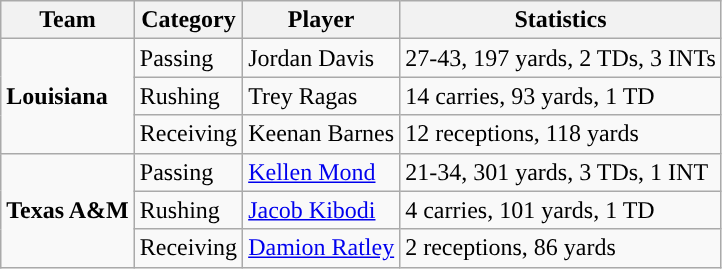<table class="wikitable" style="float: left;">
<tr>
<th>Team</th>
<th>Category</th>
<th>Player</th>
<th>Statistics</th>
</tr>
<tr>
<td rowspan=3><strong>Louisiana</strong></td>
<td>Passing</td>
<td>Jordan Davis</td>
<td>27-43, 197 yards, 2 TDs, 3 INTs</td>
</tr>
<tr>
<td>Rushing</td>
<td>Trey Ragas</td>
<td>14 carries, 93 yards, 1 TD</td>
</tr>
<tr>
<td>Receiving</td>
<td>Keenan Barnes</td>
<td>12 receptions, 118 yards</td>
</tr>
<tr>
<td rowspan=3><strong>Texas A&M</strong></td>
<td>Passing</td>
<td><a href='#'>Kellen Mond</a></td>
<td>21-34, 301 yards, 3 TDs, 1 INT</td>
</tr>
<tr>
<td>Rushing</td>
<td><a href='#'>Jacob Kibodi</a></td>
<td>4 carries, 101 yards, 1 TD</td>
</tr>
<tr>
<td>Receiving</td>
<td><a href='#'>Damion Ratley</a></td>
<td>2 receptions, 86 yards</td>
</tr>
</table>
